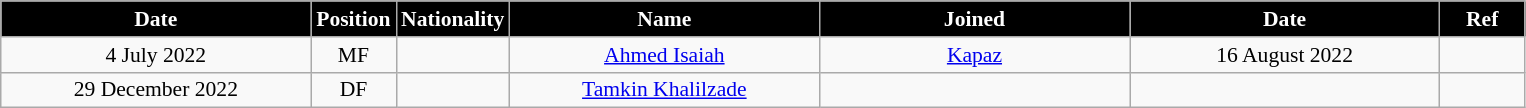<table class="wikitable"  style="text-align:center; font-size:90%; ">
<tr>
<th style="background:#000000; color:#FFFFFF; width:200px;">Date</th>
<th style="background:#000000; color:#FFFFFF; width:50px;">Position</th>
<th style="background:#000000; color:#FFFFFF; width:50px;">Nationality</th>
<th style="background:#000000; color:#FFFFFF; width:200px;">Name</th>
<th style="background:#000000; color:#FFFFFF; width:200px;">Joined</th>
<th style="background:#000000; color:#FFFFFF; width:200px;">Date</th>
<th style="background:#000000; color:#FFFFFF; width:50px;">Ref</th>
</tr>
<tr>
<td>4 July 2022</td>
<td>MF</td>
<td></td>
<td><a href='#'>Ahmed Isaiah</a></td>
<td><a href='#'>Kapaz</a></td>
<td>16 August 2022</td>
<td></td>
</tr>
<tr>
<td>29 December 2022</td>
<td>DF</td>
<td></td>
<td><a href='#'>Tamkin Khalilzade</a></td>
<td></td>
<td></td>
<td></td>
</tr>
</table>
